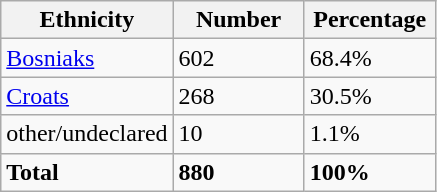<table class="wikitable">
<tr>
<th width="100px">Ethnicity</th>
<th width="80px">Number</th>
<th width="80px">Percentage</th>
</tr>
<tr>
<td><a href='#'>Bosniaks</a></td>
<td>602</td>
<td>68.4%</td>
</tr>
<tr>
<td><a href='#'>Croats</a></td>
<td>268</td>
<td>30.5%</td>
</tr>
<tr>
<td>other/undeclared</td>
<td>10</td>
<td>1.1%</td>
</tr>
<tr>
<td><strong>Total</strong></td>
<td><strong>880</strong></td>
<td><strong>100%</strong></td>
</tr>
</table>
